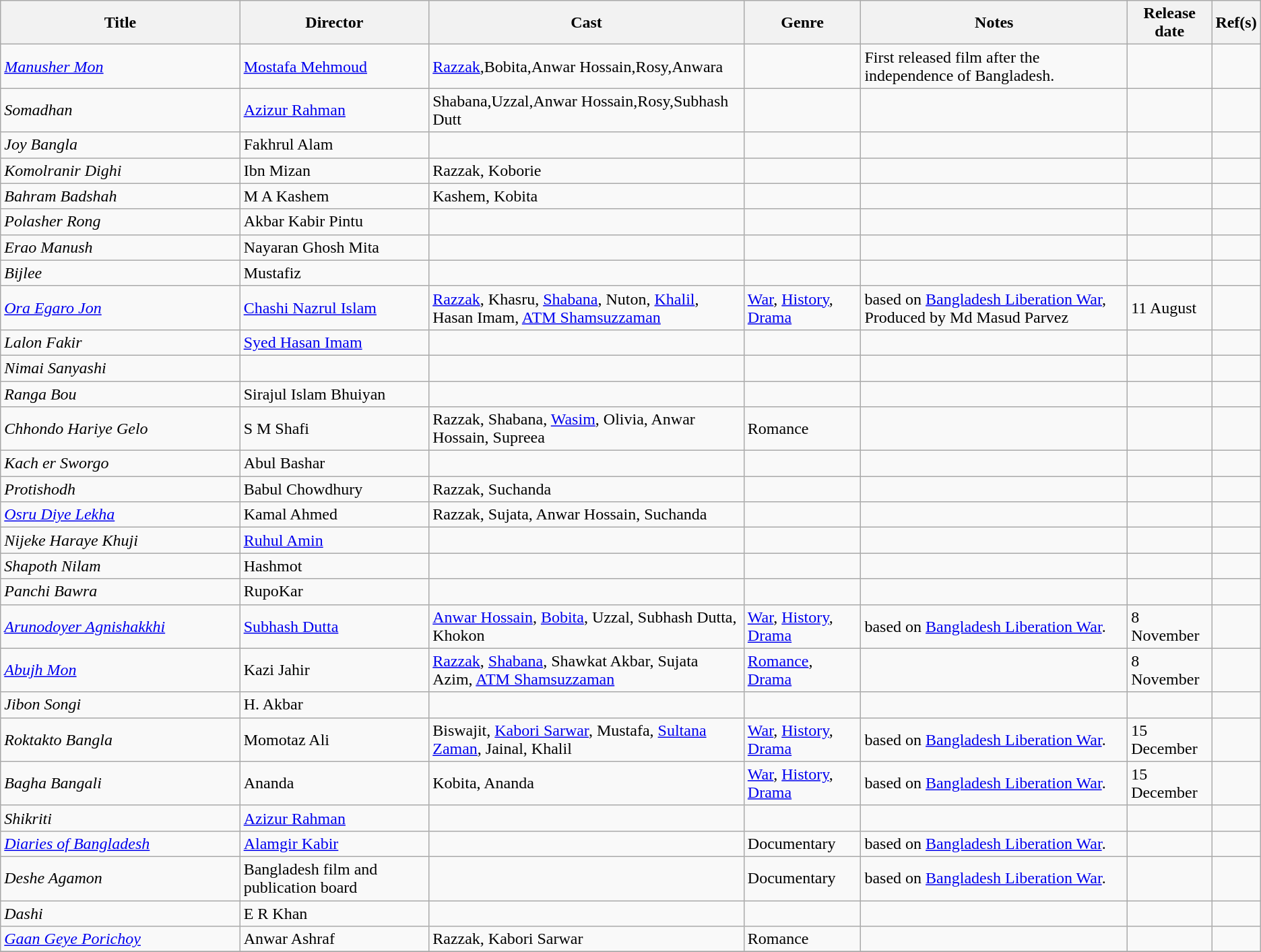<table class="wikitable">
<tr>
<th style="width:19%;">Title</th>
<th style="width:15%;">Director</th>
<th style="width:25%;">Cast</th>
<th>Genre</th>
<th>Notes</th>
<th>Release date</th>
<th>Ref(s)</th>
</tr>
<tr>
<td><em><a href='#'>Manusher Mon</a></em></td>
<td><a href='#'>Mostafa Mehmoud</a></td>
<td><a href='#'>Razzak</a>,Bobita,Anwar Hossain,Rosy,Anwara</td>
<td></td>
<td>First released film after the independence of Bangladesh.</td>
<td></td>
<td></td>
</tr>
<tr>
<td><em>Somadhan</em></td>
<td><a href='#'>Azizur Rahman</a></td>
<td>Shabana,Uzzal,Anwar Hossain,Rosy,Subhash Dutt</td>
<td></td>
<td></td>
<td></td>
<td></td>
</tr>
<tr>
<td><em>Joy Bangla</em></td>
<td>Fakhrul Alam</td>
<td></td>
<td></td>
<td></td>
<td></td>
<td></td>
</tr>
<tr>
<td><em>Komolranir Dighi</em></td>
<td>Ibn Mizan</td>
<td>Razzak, Koborie</td>
<td></td>
<td></td>
<td></td>
<td></td>
</tr>
<tr>
<td><em>Bahram Badshah</em></td>
<td>M A Kashem</td>
<td>Kashem, Kobita</td>
<td></td>
<td></td>
<td></td>
<td></td>
</tr>
<tr>
<td><em>Polasher Rong</em></td>
<td>Akbar Kabir Pintu</td>
<td></td>
<td></td>
<td></td>
<td></td>
<td></td>
</tr>
<tr>
<td><em>Erao Manush</em></td>
<td>Nayaran Ghosh Mita</td>
<td></td>
<td></td>
<td></td>
<td></td>
<td></td>
</tr>
<tr>
<td><em>Bijlee</em></td>
<td>Mustafiz</td>
<td></td>
<td></td>
<td></td>
<td></td>
<td></td>
</tr>
<tr>
<td><em><a href='#'>Ora Egaro Jon</a></em></td>
<td><a href='#'>Chashi Nazrul Islam</a></td>
<td><a href='#'>Razzak</a>, Khasru, <a href='#'>Shabana</a>, Nuton, <a href='#'>Khalil</a>, Hasan Imam, <a href='#'>ATM Shamsuzzaman</a></td>
<td><a href='#'>War</a>, <a href='#'>History</a>, <a href='#'>Drama</a></td>
<td>based on <a href='#'>Bangladesh Liberation War</a>, Produced by Md Masud Parvez</td>
<td>11 August</td>
<td></td>
</tr>
<tr>
<td><em>Lalon Fakir</em></td>
<td><a href='#'>Syed Hasan Imam</a></td>
<td></td>
<td></td>
<td></td>
<td></td>
<td></td>
</tr>
<tr>
<td><em>Nimai Sanyashi</em></td>
<td></td>
<td></td>
<td></td>
<td></td>
<td></td>
<td></td>
</tr>
<tr>
<td><em>Ranga Bou</em></td>
<td>Sirajul Islam Bhuiyan</td>
<td></td>
<td></td>
<td></td>
<td></td>
<td></td>
</tr>
<tr>
<td><em>Chhondo Hariye Gelo</em></td>
<td>S M Shafi</td>
<td>Razzak, Shabana, <a href='#'>Wasim</a>, Olivia, Anwar Hossain, Supreea</td>
<td>Romance</td>
<td></td>
<td></td>
<td></td>
</tr>
<tr>
<td><em>Kach er Sworgo</em></td>
<td>Abul Bashar</td>
<td></td>
<td></td>
<td></td>
<td></td>
<td></td>
</tr>
<tr>
<td><em>Protishodh</em></td>
<td>Babul Chowdhury</td>
<td>Razzak, Suchanda</td>
<td></td>
<td></td>
<td></td>
<td></td>
</tr>
<tr>
<td><em><a href='#'>Osru Diye Lekha</a></em></td>
<td>Kamal Ahmed</td>
<td>Razzak, Sujata, Anwar Hossain, Suchanda</td>
<td></td>
<td></td>
<td></td>
<td></td>
</tr>
<tr>
<td><em>Nijeke Haraye Khuji</em></td>
<td><a href='#'>Ruhul Amin</a></td>
<td></td>
<td></td>
<td></td>
<td></td>
<td></td>
</tr>
<tr>
<td><em>Shapoth Nilam</em></td>
<td>Hashmot</td>
<td></td>
<td></td>
<td></td>
<td></td>
<td></td>
</tr>
<tr>
<td><em>Panchi Bawra</em></td>
<td>RupoKar</td>
<td></td>
<td></td>
<td></td>
<td></td>
<td></td>
</tr>
<tr>
<td><em><a href='#'>Arunodoyer Agnishakkhi</a></em></td>
<td><a href='#'>Subhash Dutta</a></td>
<td><a href='#'>Anwar Hossain</a>, <a href='#'>Bobita</a>, Uzzal, Subhash Dutta, Khokon</td>
<td><a href='#'>War</a>, <a href='#'>History</a>, <a href='#'>Drama</a></td>
<td>based on <a href='#'>Bangladesh Liberation War</a>.</td>
<td>8 November</td>
<td></td>
</tr>
<tr>
<td><em><a href='#'>Abujh Mon</a></em></td>
<td>Kazi Jahir</td>
<td><a href='#'>Razzak</a>, <a href='#'>Shabana</a>, Shawkat Akbar, Sujata Azim, <a href='#'>ATM Shamsuzzaman</a></td>
<td><a href='#'>Romance</a>, <a href='#'>Drama</a></td>
<td></td>
<td>8 November</td>
<td></td>
</tr>
<tr>
<td><em>Jibon Songi</em></td>
<td>H. Akbar</td>
<td></td>
<td></td>
<td></td>
<td></td>
<td></td>
</tr>
<tr>
<td><em>Roktakto Bangla</em></td>
<td>Momotaz Ali</td>
<td>Biswajit, <a href='#'>Kabori Sarwar</a>, Mustafa, <a href='#'>Sultana Zaman</a>, Jainal, Khalil</td>
<td><a href='#'>War</a>, <a href='#'>History</a>, <a href='#'>Drama</a></td>
<td>based on <a href='#'>Bangladesh Liberation War</a>.</td>
<td>15 December</td>
<td></td>
</tr>
<tr>
<td><em>Bagha Bangali</em></td>
<td>Ananda</td>
<td>Kobita, Ananda</td>
<td><a href='#'>War</a>, <a href='#'>History</a>, <a href='#'>Drama</a></td>
<td>based on <a href='#'>Bangladesh Liberation War</a>.</td>
<td>15 December</td>
<td></td>
</tr>
<tr>
<td><em>Shikriti</em></td>
<td><a href='#'>Azizur Rahman</a></td>
<td></td>
<td></td>
<td></td>
<td></td>
<td></td>
</tr>
<tr>
<td><em><a href='#'>Diaries of Bangladesh</a></em></td>
<td><a href='#'>Alamgir Kabir</a></td>
<td></td>
<td>Documentary</td>
<td>based on <a href='#'>Bangladesh Liberation War</a>.</td>
<td></td>
<td></td>
</tr>
<tr>
<td><em>Deshe Agamon</em></td>
<td>Bangladesh film and publication board</td>
<td></td>
<td>Documentary</td>
<td>based on <a href='#'>Bangladesh Liberation War</a>.</td>
<td></td>
<td></td>
</tr>
<tr>
<td><em>Dashi</em></td>
<td>E R Khan</td>
<td></td>
<td></td>
<td></td>
<td></td>
<td></td>
</tr>
<tr>
<td><em><a href='#'>Gaan Geye Porichoy</a></em></td>
<td>Anwar Ashraf</td>
<td>Razzak, Kabori Sarwar</td>
<td>Romance</td>
<td></td>
<td></td>
<td></td>
</tr>
<tr>
</tr>
</table>
